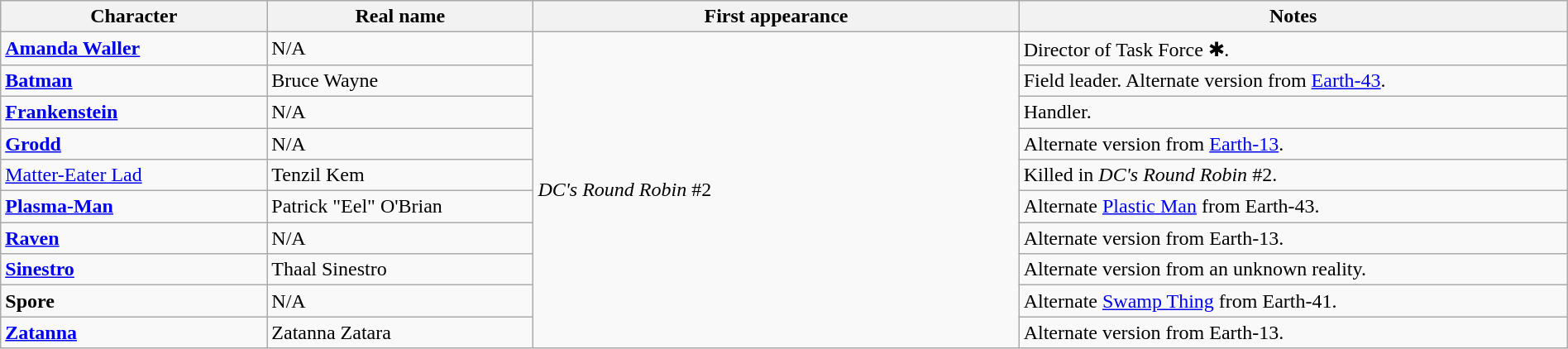<table class="wikitable" width="100%">
<tr>
<th width="17%">Character</th>
<th width="17%">Real name</th>
<th width="31%">First appearance</th>
<th width="35%">Notes</th>
</tr>
<tr>
<td><strong><a href='#'>Amanda Waller</a></strong></td>
<td>N/A</td>
<td rowspan="10"><em>DC's Round Robin</em> #2</td>
<td>Director of Task Force ✱.</td>
</tr>
<tr>
<td><strong><a href='#'>Batman</a></strong></td>
<td>Bruce Wayne</td>
<td>Field leader. Alternate version from <a href='#'>Earth-43</a>.</td>
</tr>
<tr>
<td><strong><a href='#'>Frankenstein</a></strong></td>
<td>N/A</td>
<td>Handler.</td>
</tr>
<tr>
<td><strong><a href='#'>Grodd</a></strong></td>
<td>N/A</td>
<td>Alternate version from <a href='#'>Earth-13</a>.</td>
</tr>
<tr>
<td><a href='#'>Matter-Eater Lad</a></td>
<td>Tenzil Kem</td>
<td>Killed in <em>DC's Round Robin</em> #2.</td>
</tr>
<tr>
<td><strong><a href='#'>Plasma-Man</a></strong></td>
<td>Patrick "Eel" O'Brian</td>
<td>Alternate <a href='#'>Plastic Man</a> from Earth-43.</td>
</tr>
<tr>
<td><strong><a href='#'>Raven</a></strong></td>
<td>N/A</td>
<td>Alternate version from Earth-13.</td>
</tr>
<tr>
<td><strong><a href='#'>Sinestro</a></strong></td>
<td>Thaal Sinestro</td>
<td>Alternate version from an unknown reality.</td>
</tr>
<tr>
<td><strong>Spore</strong></td>
<td>N/A</td>
<td>Alternate <a href='#'>Swamp Thing</a> from Earth-41.</td>
</tr>
<tr>
<td><strong><a href='#'>Zatanna</a></strong></td>
<td>Zatanna Zatara</td>
<td>Alternate version from Earth-13.</td>
</tr>
</table>
